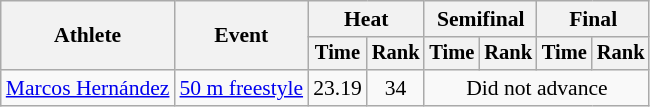<table class=wikitable style="font-size:90%">
<tr>
<th rowspan="2">Athlete</th>
<th rowspan="2">Event</th>
<th colspan="2">Heat</th>
<th colspan="2">Semifinal</th>
<th colspan="2">Final</th>
</tr>
<tr style="font-size:95%">
<th>Time</th>
<th>Rank</th>
<th>Time</th>
<th>Rank</th>
<th>Time</th>
<th>Rank</th>
</tr>
<tr align=center>
<td align=left><a href='#'>Marcos Hernández</a></td>
<td align=left><a href='#'>50 m freestyle</a></td>
<td>23.19</td>
<td>34</td>
<td colspan=4>Did not advance</td>
</tr>
</table>
